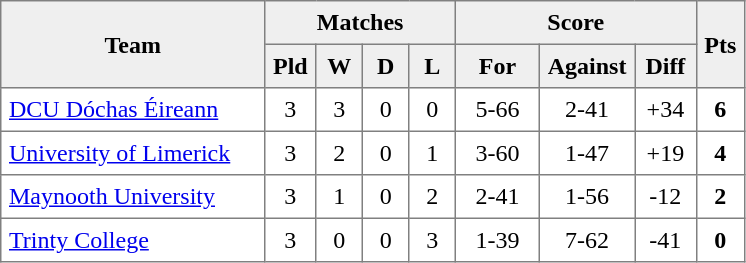<table style=border-collapse:collapse border=1 cellspacing=0 cellpadding=5>
<tr align=center bgcolor=#efefef>
<th rowspan=2 width=165>Team</th>
<th colspan=4>Matches</th>
<th colspan=3>Score</th>
<th rowspan=2width=20>Pts</th>
</tr>
<tr align=center bgcolor=#efefef>
<th width=20>Pld</th>
<th width=20>W</th>
<th width=20>D</th>
<th width=20>L</th>
<th width=45>For</th>
<th width=45>Against</th>
<th width=30>Diff</th>
</tr>
<tr align=center>
<td style="text-align:left;"><a href='#'>DCU Dóchas Éireann</a></td>
<td>3</td>
<td>3</td>
<td>0</td>
<td>0</td>
<td>5-66</td>
<td>2-41</td>
<td>+34</td>
<td><strong>6</strong></td>
</tr>
<tr align=center>
<td style="text-align:left;"><a href='#'>University of Limerick</a></td>
<td>3</td>
<td>2</td>
<td>0</td>
<td>1</td>
<td>3-60</td>
<td>1-47</td>
<td>+19</td>
<td><strong>4</strong></td>
</tr>
<tr align=center>
<td style="text-align:left;"><a href='#'>Maynooth University</a></td>
<td>3</td>
<td>1</td>
<td>0</td>
<td>2</td>
<td>2-41</td>
<td>1-56</td>
<td>-12</td>
<td><strong>2</strong></td>
</tr>
<tr align=center>
<td style="text-align:left;"><a href='#'>Trinty College</a></td>
<td>3</td>
<td>0</td>
<td>0</td>
<td>3</td>
<td>1-39</td>
<td>7-62</td>
<td>-41</td>
<td><strong>0</strong></td>
</tr>
</table>
